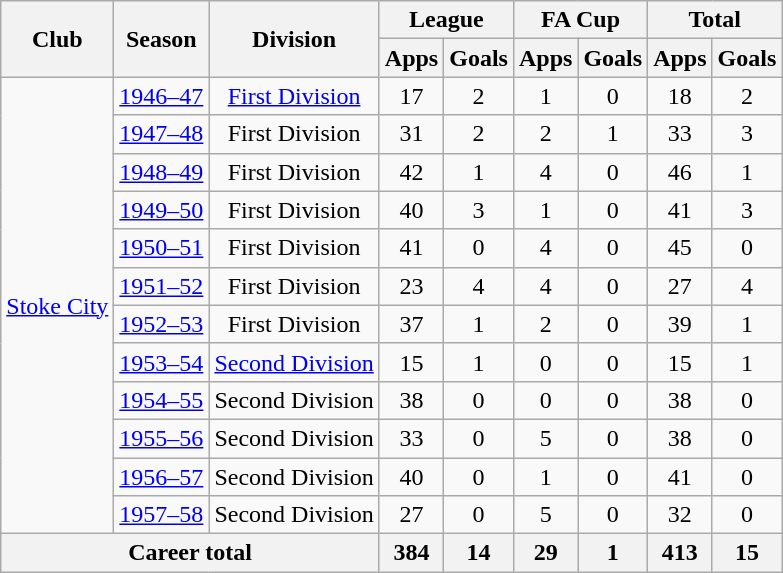<table class="wikitable" style="text-align: center;">
<tr>
<th rowspan="2">Club</th>
<th rowspan="2">Season</th>
<th rowspan="2">Division</th>
<th colspan="2">League</th>
<th colspan="2">FA Cup</th>
<th colspan="2">Total</th>
</tr>
<tr>
<th>Apps</th>
<th>Goals</th>
<th>Apps</th>
<th>Goals</th>
<th>Apps</th>
<th>Goals</th>
</tr>
<tr>
<td rowspan="12"><a href='#'>Stoke City</a></td>
<td><a href='#'>1946–47</a></td>
<td><a href='#'>First Division</a></td>
<td>17</td>
<td>2</td>
<td>1</td>
<td>0</td>
<td>18</td>
<td>2</td>
</tr>
<tr>
<td><a href='#'>1947–48</a></td>
<td>First Division</td>
<td>31</td>
<td>2</td>
<td>2</td>
<td>1</td>
<td>33</td>
<td>3</td>
</tr>
<tr>
<td><a href='#'>1948–49</a></td>
<td>First Division</td>
<td>42</td>
<td>1</td>
<td>4</td>
<td>0</td>
<td>46</td>
<td>1</td>
</tr>
<tr>
<td><a href='#'>1949–50</a></td>
<td>First Division</td>
<td>40</td>
<td>3</td>
<td>1</td>
<td>0</td>
<td>41</td>
<td>3</td>
</tr>
<tr>
<td><a href='#'>1950–51</a></td>
<td>First Division</td>
<td>41</td>
<td>0</td>
<td>4</td>
<td>0</td>
<td>45</td>
<td>0</td>
</tr>
<tr>
<td><a href='#'>1951–52</a></td>
<td>First Division</td>
<td>23</td>
<td>4</td>
<td>4</td>
<td>0</td>
<td>27</td>
<td>4</td>
</tr>
<tr>
<td><a href='#'>1952–53</a></td>
<td>First Division</td>
<td>37</td>
<td>1</td>
<td>2</td>
<td>0</td>
<td>39</td>
<td>1</td>
</tr>
<tr>
<td><a href='#'>1953–54</a></td>
<td><a href='#'>Second Division</a></td>
<td>15</td>
<td>1</td>
<td>0</td>
<td>0</td>
<td>15</td>
<td>1</td>
</tr>
<tr>
<td><a href='#'>1954–55</a></td>
<td>Second Division</td>
<td>38</td>
<td>0</td>
<td>0</td>
<td>0</td>
<td>38</td>
<td>0</td>
</tr>
<tr>
<td><a href='#'>1955–56</a></td>
<td>Second Division</td>
<td>33</td>
<td>0</td>
<td>5</td>
<td>0</td>
<td>38</td>
<td>0</td>
</tr>
<tr>
<td><a href='#'>1956–57</a></td>
<td>Second Division</td>
<td>40</td>
<td>0</td>
<td>1</td>
<td>0</td>
<td>41</td>
<td>0</td>
</tr>
<tr>
<td><a href='#'>1957–58</a></td>
<td>Second Division</td>
<td>27</td>
<td>0</td>
<td>5</td>
<td>0</td>
<td>32</td>
<td>0</td>
</tr>
<tr>
<th colspan="3">Career total</th>
<th>384</th>
<th>14</th>
<th>29</th>
<th>1</th>
<th>413</th>
<th>15</th>
</tr>
</table>
